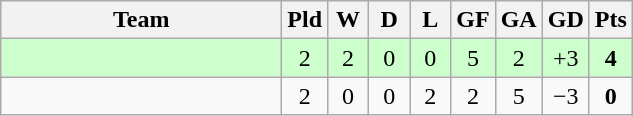<table class="wikitable" style="text-align:center;">
<tr>
<th width=180>Team</th>
<th width=20>Pld</th>
<th width=20>W</th>
<th width=20>D</th>
<th width=20>L</th>
<th width=20>GF</th>
<th width=20>GA</th>
<th width=20>GD</th>
<th width=20>Pts</th>
</tr>
<tr bgcolor="ccffcc">
<td align="left"></td>
<td>2</td>
<td>2</td>
<td>0</td>
<td>0</td>
<td>5</td>
<td>2</td>
<td>+3</td>
<td><strong>4</strong></td>
</tr>
<tr>
<td align="left"></td>
<td>2</td>
<td>0</td>
<td>0</td>
<td>2</td>
<td>2</td>
<td>5</td>
<td>−3</td>
<td><strong>0</strong></td>
</tr>
</table>
